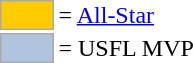<table>
<tr>
<td style="background-color:#FFCC00; border:1px solid #aaaaaa; width:2em;"></td>
<td>= <a href='#'>All-Star</a></td>
</tr>
<tr>
<td style="background-color:lightsteelblue; border:1px solid #aaaaaa; width:2em;"></td>
<td>= USFL MVP</td>
</tr>
</table>
